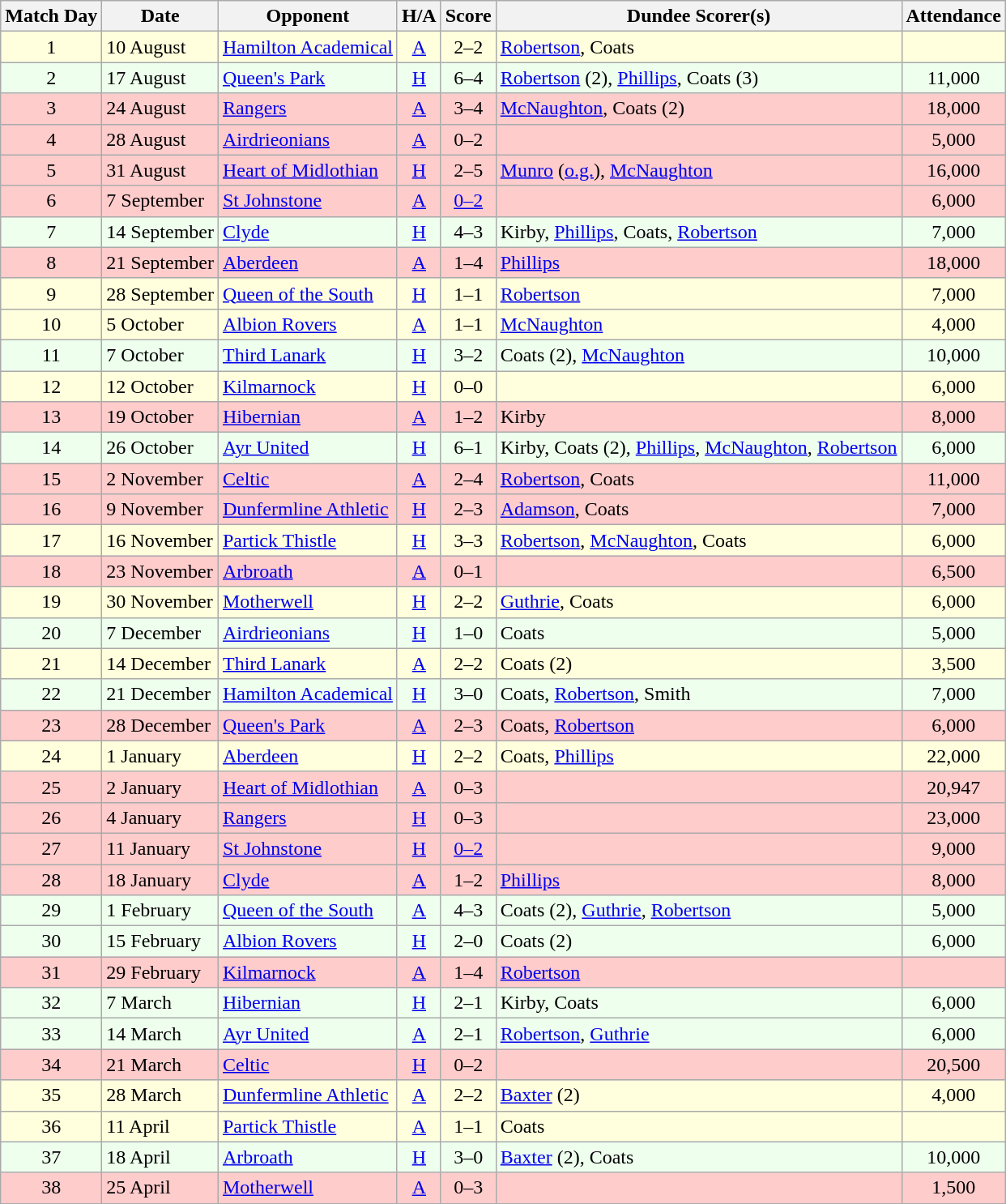<table class="wikitable" style="text-align:center">
<tr>
<th>Match Day</th>
<th>Date</th>
<th>Opponent</th>
<th>H/A</th>
<th>Score</th>
<th>Dundee Scorer(s)</th>
<th>Attendance</th>
</tr>
<tr bgcolor="#FFFFDD">
<td>1</td>
<td align="left">10 August</td>
<td align="left"><a href='#'>Hamilton Academical</a></td>
<td><a href='#'>A</a></td>
<td>2–2</td>
<td align="left"><a href='#'>Robertson</a>, Coats</td>
<td></td>
</tr>
<tr bgcolor="#EEFFEE">
<td>2</td>
<td align="left">17 August</td>
<td align="left"><a href='#'>Queen's Park</a></td>
<td><a href='#'>H</a></td>
<td>6–4</td>
<td align="left"><a href='#'>Robertson</a> (2), <a href='#'>Phillips</a>, Coats (3)</td>
<td>11,000</td>
</tr>
<tr bgcolor="#FFCCCC">
<td>3</td>
<td align="left">24 August</td>
<td align="left"><a href='#'>Rangers</a></td>
<td><a href='#'>A</a></td>
<td>3–4</td>
<td align="left"><a href='#'>McNaughton</a>, Coats (2)</td>
<td>18,000</td>
</tr>
<tr bgcolor="#FFCCCC">
<td>4</td>
<td align="left">28 August</td>
<td align="left"><a href='#'>Airdrieonians</a></td>
<td><a href='#'>A</a></td>
<td>0–2</td>
<td align="left"></td>
<td>5,000</td>
</tr>
<tr bgcolor="#FFCCCC">
<td>5</td>
<td align="left">31 August</td>
<td align="left"><a href='#'>Heart of Midlothian</a></td>
<td><a href='#'>H</a></td>
<td>2–5</td>
<td align="left"><a href='#'>Munro</a> (<a href='#'>o.g.</a>), <a href='#'>McNaughton</a></td>
<td>16,000</td>
</tr>
<tr bgcolor="#FFCCCC">
<td>6</td>
<td align="left">7 September</td>
<td align="left"><a href='#'>St Johnstone</a></td>
<td><a href='#'>A</a></td>
<td><a href='#'>0–2</a></td>
<td align="left"></td>
<td>6,000</td>
</tr>
<tr bgcolor="#EEFFEE">
<td>7</td>
<td align="left">14 September</td>
<td align="left"><a href='#'>Clyde</a></td>
<td><a href='#'>H</a></td>
<td>4–3</td>
<td align="left">Kirby, <a href='#'>Phillips</a>, Coats, <a href='#'>Robertson</a></td>
<td>7,000</td>
</tr>
<tr bgcolor="#FFCCCC">
<td>8</td>
<td align="left">21 September</td>
<td align="left"><a href='#'>Aberdeen</a></td>
<td><a href='#'>A</a></td>
<td>1–4</td>
<td align="left"><a href='#'>Phillips</a></td>
<td>18,000</td>
</tr>
<tr bgcolor="#FFFFDD">
<td>9</td>
<td align="left">28 September</td>
<td align="left"><a href='#'>Queen of the South</a></td>
<td><a href='#'>H</a></td>
<td>1–1</td>
<td align="left"><a href='#'>Robertson</a></td>
<td>7,000</td>
</tr>
<tr bgcolor="#FFFFDD">
<td>10</td>
<td align="left">5 October</td>
<td align="left"><a href='#'>Albion Rovers</a></td>
<td><a href='#'>A</a></td>
<td>1–1</td>
<td align="left"><a href='#'>McNaughton</a></td>
<td>4,000</td>
</tr>
<tr bgcolor="#EEFFEE">
<td>11</td>
<td align="left">7 October</td>
<td align="left"><a href='#'>Third Lanark</a></td>
<td><a href='#'>H</a></td>
<td>3–2</td>
<td align="left">Coats (2), <a href='#'>McNaughton</a></td>
<td>10,000</td>
</tr>
<tr bgcolor="#FFFFDD">
<td>12</td>
<td align="left">12 October</td>
<td align="left"><a href='#'>Kilmarnock</a></td>
<td><a href='#'>H</a></td>
<td>0–0</td>
<td align="left"></td>
<td>6,000</td>
</tr>
<tr bgcolor="#FFCCCC">
<td>13</td>
<td align="left">19 October</td>
<td align="left"><a href='#'>Hibernian</a></td>
<td><a href='#'>A</a></td>
<td>1–2</td>
<td align="left">Kirby</td>
<td>8,000</td>
</tr>
<tr bgcolor="#EEFFEE">
<td>14</td>
<td align="left">26 October</td>
<td align="left"><a href='#'>Ayr United</a></td>
<td><a href='#'>H</a></td>
<td>6–1</td>
<td align="left">Kirby, Coats (2), <a href='#'>Phillips</a>, <a href='#'>McNaughton</a>, <a href='#'>Robertson</a></td>
<td>6,000</td>
</tr>
<tr bgcolor="#FFCCCC">
<td>15</td>
<td align="left">2 November</td>
<td align="left"><a href='#'>Celtic</a></td>
<td><a href='#'>A</a></td>
<td>2–4</td>
<td align="left"><a href='#'>Robertson</a>, Coats</td>
<td>11,000</td>
</tr>
<tr bgcolor="#FFCCCC">
<td>16</td>
<td align="left">9 November</td>
<td align="left"><a href='#'>Dunfermline Athletic</a></td>
<td><a href='#'>H</a></td>
<td>2–3</td>
<td align="left"><a href='#'>Adamson</a>, Coats</td>
<td>7,000</td>
</tr>
<tr bgcolor="#FFFFDD">
<td>17</td>
<td align="left">16 November</td>
<td align="left"><a href='#'>Partick Thistle</a></td>
<td><a href='#'>H</a></td>
<td>3–3</td>
<td align="left"><a href='#'>Robertson</a>, <a href='#'>McNaughton</a>, Coats</td>
<td>6,000</td>
</tr>
<tr bgcolor="#FFCCCC">
<td>18</td>
<td align="left">23 November</td>
<td align="left"><a href='#'>Arbroath</a></td>
<td><a href='#'>A</a></td>
<td>0–1</td>
<td align="left"></td>
<td>6,500</td>
</tr>
<tr bgcolor="#FFFFDD">
<td>19</td>
<td align="left">30 November</td>
<td align="left"><a href='#'>Motherwell</a></td>
<td><a href='#'>H</a></td>
<td>2–2</td>
<td align="left"><a href='#'>Guthrie</a>, Coats</td>
<td>6,000</td>
</tr>
<tr bgcolor="#EEFFEE">
<td>20</td>
<td align="left">7 December</td>
<td align="left"><a href='#'>Airdrieonians</a></td>
<td><a href='#'>H</a></td>
<td>1–0</td>
<td align="left">Coats</td>
<td>5,000</td>
</tr>
<tr bgcolor="#FFFFDD">
<td>21</td>
<td align="left">14 December</td>
<td align="left"><a href='#'>Third Lanark</a></td>
<td><a href='#'>A</a></td>
<td>2–2</td>
<td align="left">Coats (2)</td>
<td>3,500</td>
</tr>
<tr bgcolor="#EEFFEE">
<td>22</td>
<td align="left">21 December</td>
<td align="left"><a href='#'>Hamilton Academical</a></td>
<td><a href='#'>H</a></td>
<td>3–0</td>
<td align="left">Coats, <a href='#'>Robertson</a>, Smith</td>
<td>7,000</td>
</tr>
<tr bgcolor="#FFCCCC">
<td>23</td>
<td align="left">28 December</td>
<td align="left"><a href='#'>Queen's Park</a></td>
<td><a href='#'>A</a></td>
<td>2–3</td>
<td align="left">Coats, <a href='#'>Robertson</a></td>
<td>6,000</td>
</tr>
<tr bgcolor="#FFFFDD">
<td>24</td>
<td align="left">1 January</td>
<td align="left"><a href='#'>Aberdeen</a></td>
<td><a href='#'>H</a></td>
<td>2–2</td>
<td align="left">Coats, <a href='#'>Phillips</a></td>
<td>22,000</td>
</tr>
<tr bgcolor="#FFCCCC">
<td>25</td>
<td align="left">2 January</td>
<td align="left"><a href='#'>Heart of Midlothian</a></td>
<td><a href='#'>A</a></td>
<td>0–3</td>
<td align="left"></td>
<td>20,947</td>
</tr>
<tr bgcolor="#FFCCCC">
<td>26</td>
<td align="left">4 January</td>
<td align="left"><a href='#'>Rangers</a></td>
<td><a href='#'>H</a></td>
<td>0–3</td>
<td align="left"></td>
<td>23,000</td>
</tr>
<tr bgcolor="#FFCCCC">
<td>27</td>
<td align="left">11 January</td>
<td align="left"><a href='#'>St Johnstone</a></td>
<td><a href='#'>H</a></td>
<td><a href='#'>0–2</a></td>
<td align="left"></td>
<td>9,000</td>
</tr>
<tr bgcolor="#FFCCCC">
<td>28</td>
<td align="left">18 January</td>
<td align="left"><a href='#'>Clyde</a></td>
<td><a href='#'>A</a></td>
<td>1–2</td>
<td align="left"><a href='#'>Phillips</a></td>
<td>8,000</td>
</tr>
<tr bgcolor="#EEFFEE">
<td>29</td>
<td align="left">1 February</td>
<td align="left"><a href='#'>Queen of the South</a></td>
<td><a href='#'>A</a></td>
<td>4–3</td>
<td align="left">Coats (2), <a href='#'>Guthrie</a>, <a href='#'>Robertson</a></td>
<td>5,000</td>
</tr>
<tr bgcolor="#EEFFEE">
<td>30</td>
<td align="left">15 February</td>
<td align="left"><a href='#'>Albion Rovers</a></td>
<td><a href='#'>H</a></td>
<td>2–0</td>
<td align="left">Coats (2)</td>
<td>6,000</td>
</tr>
<tr bgcolor="#FFCCCC">
<td>31</td>
<td align="left">29 February</td>
<td align="left"><a href='#'>Kilmarnock</a></td>
<td><a href='#'>A</a></td>
<td>1–4</td>
<td align="left"><a href='#'>Robertson</a></td>
<td></td>
</tr>
<tr bgcolor="#EEFFEE">
<td>32</td>
<td align="left">7 March</td>
<td align="left"><a href='#'>Hibernian</a></td>
<td><a href='#'>H</a></td>
<td>2–1</td>
<td align="left">Kirby, Coats</td>
<td>6,000</td>
</tr>
<tr bgcolor="#EEFFEE">
<td>33</td>
<td align="left">14 March</td>
<td align="left"><a href='#'>Ayr United</a></td>
<td><a href='#'>A</a></td>
<td>2–1</td>
<td align="left"><a href='#'>Robertson</a>, <a href='#'>Guthrie</a></td>
<td>6,000</td>
</tr>
<tr bgcolor="#FFCCCC">
<td>34</td>
<td align="left">21 March</td>
<td align="left"><a href='#'>Celtic</a></td>
<td><a href='#'>H</a></td>
<td>0–2</td>
<td align="left"></td>
<td>20,500</td>
</tr>
<tr bgcolor="#FFFFDD">
<td>35</td>
<td align="left">28 March</td>
<td align="left"><a href='#'>Dunfermline Athletic</a></td>
<td><a href='#'>A</a></td>
<td>2–2</td>
<td align="left"><a href='#'>Baxter</a> (2)</td>
<td>4,000</td>
</tr>
<tr bgcolor="#FFFFDD">
<td>36</td>
<td align="left">11 April</td>
<td align="left"><a href='#'>Partick Thistle</a></td>
<td><a href='#'>A</a></td>
<td>1–1</td>
<td align="left">Coats</td>
<td></td>
</tr>
<tr bgcolor="#EEFFEE">
<td>37</td>
<td align="left">18 April</td>
<td align="left"><a href='#'>Arbroath</a></td>
<td><a href='#'>H</a></td>
<td>3–0</td>
<td align="left"><a href='#'>Baxter</a> (2), Coats</td>
<td>10,000</td>
</tr>
<tr bgcolor="#FFCCCC">
<td>38</td>
<td align="left">25 April</td>
<td align="left"><a href='#'>Motherwell</a></td>
<td><a href='#'>A</a></td>
<td>0–3</td>
<td align="left"></td>
<td>1,500</td>
</tr>
</table>
